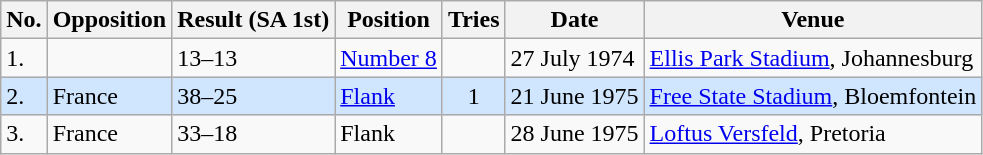<table class="wikitable unsortable">
<tr>
<th>No.</th>
<th>Opposition</th>
<th>Result (SA 1st)</th>
<th>Position</th>
<th>Tries</th>
<th>Date</th>
<th>Venue</th>
</tr>
<tr>
<td>1.</td>
<td></td>
<td>13–13</td>
<td><a href='#'>Number 8</a></td>
<td></td>
<td>27 July 1974</td>
<td><a href='#'>Ellis Park Stadium</a>, Johannesburg</td>
</tr>
<tr style="background: #D0E6FF;">
<td>2.</td>
<td> France</td>
<td>38–25</td>
<td><a href='#'>Flank</a></td>
<td align="center">1</td>
<td>21 June 1975</td>
<td><a href='#'>Free State Stadium</a>, Bloemfontein</td>
</tr>
<tr>
<td>3.</td>
<td> France</td>
<td>33–18</td>
<td>Flank</td>
<td></td>
<td>28 June 1975</td>
<td><a href='#'>Loftus Versfeld</a>, Pretoria</td>
</tr>
</table>
